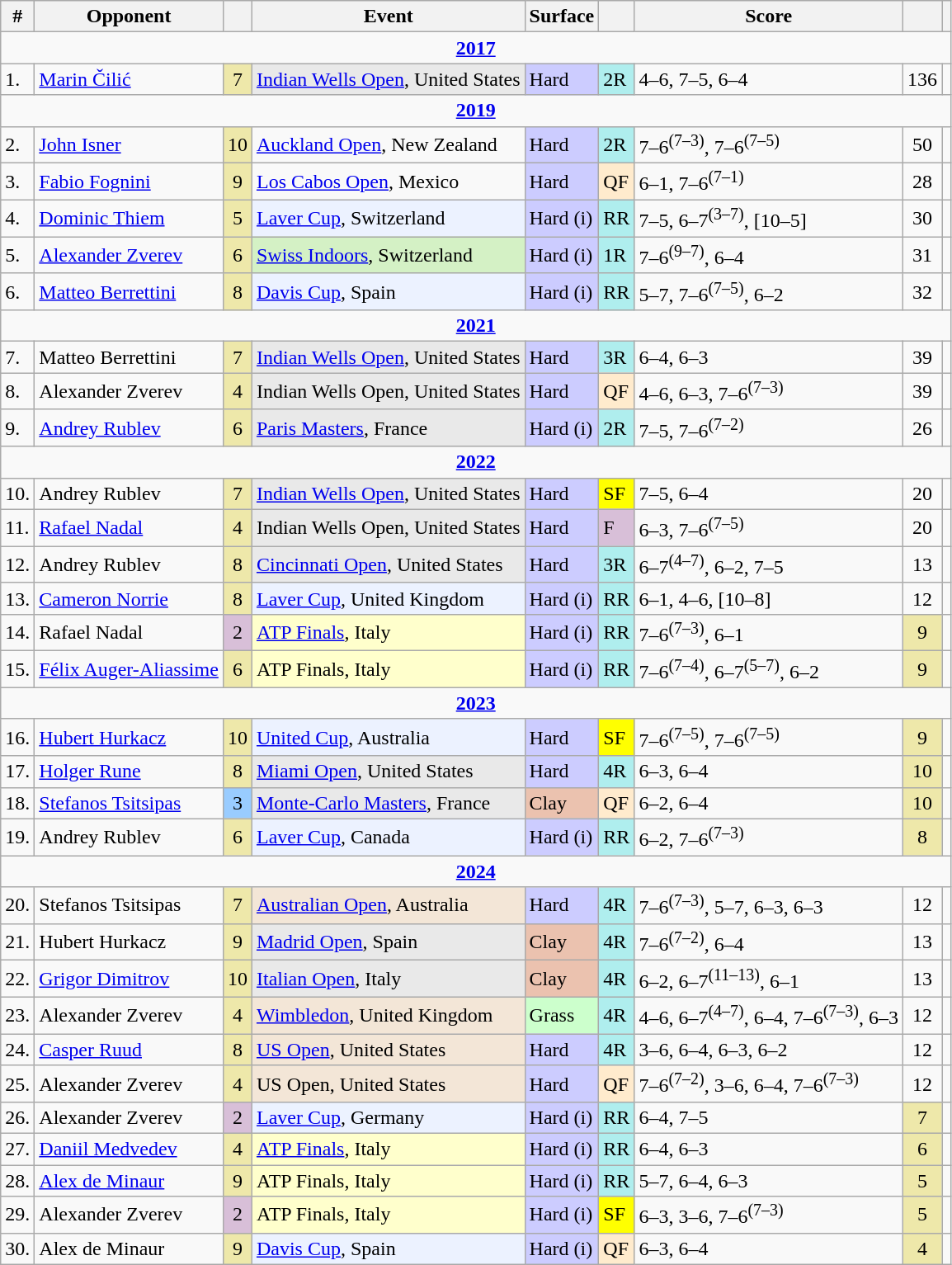<table class="wikitable sortable">
<tr>
<th class="unsortable">#</th>
<th>Opponent</th>
<th></th>
<th>Event</th>
<th>Surface</th>
<th class="unsortable"></th>
<th class="unsortable">Score</th>
<th class="unsortable"></th>
<th class="unsortable"></th>
</tr>
<tr>
<td colspan=9 style=text-align:center><strong><a href='#'>2017</a></strong></td>
</tr>
<tr>
<td>1.</td>
<td> <a href='#'>Marin Čilić</a></td>
<td align=center bgcolor=eee8aa>7</td>
<td bgcolor=e9e9e9><a href='#'>Indian Wells Open</a>, United States</td>
<td bgcolor=ccccff>Hard</td>
<td bgcolor=afeeee>2R</td>
<td>4–6, 7–5, 6–4</td>
<td align=center>136</td>
<td></td>
</tr>
<tr>
<td colspan=9 style=text-align:center><strong><a href='#'>2019</a></strong></td>
</tr>
<tr>
<td>2.</td>
<td> <a href='#'>John Isner</a></td>
<td align=center bgcolor=eee8aa>10</td>
<td><a href='#'>Auckland Open</a>, New Zealand</td>
<td bgcolor=ccccff>Hard</td>
<td bgcolor=afeeee>2R</td>
<td>7–6<sup>(7–3)</sup>, 7–6<sup>(7–5)</sup></td>
<td align=center>50</td>
<td></td>
</tr>
<tr>
<td>3.</td>
<td> <a href='#'>Fabio Fognini</a></td>
<td align=center bgcolor=eee8aa>9</td>
<td><a href='#'>Los Cabos Open</a>, Mexico</td>
<td bgcolor=ccccff>Hard</td>
<td bgcolor=ffebcd>QF</td>
<td>6–1, 7–6<sup>(7–1)</sup></td>
<td align=center>28</td>
<td></td>
</tr>
<tr>
<td>4.</td>
<td> <a href='#'>Dominic Thiem</a></td>
<td align=center bgcolor=eee8aa>5</td>
<td bgcolor=ecf2ff><a href='#'>Laver Cup</a>, Switzerland</td>
<td bgcolor=ccccff>Hard (i)</td>
<td bgcolor=afeeee>RR</td>
<td>7–5, 6–7<sup>(3–7)</sup>, [10–5]</td>
<td align=center>30</td>
<td></td>
</tr>
<tr>
<td>5.</td>
<td> <a href='#'>Alexander Zverev</a></td>
<td align=center bgcolor=eee8aa>6</td>
<td bgcolor=d4f1c5><a href='#'>Swiss Indoors</a>, Switzerland</td>
<td bgcolor=ccccff>Hard (i)</td>
<td bgcolor=afeeee>1R</td>
<td>7–6<sup>(9–7)</sup>, 6–4</td>
<td align=center>31</td>
<td></td>
</tr>
<tr>
<td>6.</td>
<td> <a href='#'>Matteo Berrettini</a></td>
<td align=center bgcolor=eee8aa>8</td>
<td bgcolor=ecf2ff><a href='#'>Davis Cup</a>, Spain</td>
<td bgcolor=ccccff>Hard (i)</td>
<td bgcolor=afeeee>RR</td>
<td>5–7, 7–6<sup>(7–5)</sup>, 6–2</td>
<td align=center>32</td>
<td></td>
</tr>
<tr>
<td colspan=9 style=text-align:center><strong><a href='#'>2021</a></strong></td>
</tr>
<tr>
<td>7.</td>
<td> Matteo Berrettini</td>
<td align=center bgcolor=eee8aa>7</td>
<td bgcolor=e9e9e9><a href='#'>Indian Wells Open</a>, United States</td>
<td bgcolor=ccccff>Hard</td>
<td bgcolor=afeeee>3R</td>
<td>6–4, 6–3</td>
<td align=center>39</td>
<td></td>
</tr>
<tr>
<td>8.</td>
<td> Alexander Zverev</td>
<td align=center bgcolor=eee8aa>4</td>
<td bgcolor=e9e9e9>Indian Wells Open, United States</td>
<td bgcolor=ccccff>Hard</td>
<td bgcolor=ffebcd>QF</td>
<td>4–6, 6–3, 7–6<sup>(7–3)</sup></td>
<td align=center>39</td>
<td></td>
</tr>
<tr>
<td>9.</td>
<td> <a href='#'>Andrey Rublev</a></td>
<td align=center bgcolor=eee8aa>6</td>
<td bgcolor=e9e9e9><a href='#'>Paris Masters</a>, France</td>
<td bgcolor=ccccff>Hard (i)</td>
<td bgcolor=afeeee>2R</td>
<td>7–5, 7–6<sup>(7–2)</sup></td>
<td align=center>26</td>
<td></td>
</tr>
<tr>
<td colspan=9 style=text-align:center><strong><a href='#'>2022</a></strong></td>
</tr>
<tr>
<td>10.</td>
<td> Andrey Rublev</td>
<td align=center bgcolor=eee8aa>7</td>
<td bgcolor=e9e9e9><a href='#'>Indian Wells Open</a>, United States</td>
<td bgcolor=ccccff>Hard</td>
<td bgcolor=yellow>SF</td>
<td>7–5, 6–4</td>
<td align=center>20</td>
<td></td>
</tr>
<tr>
<td>11.</td>
<td> <a href='#'>Rafael Nadal</a></td>
<td align=center bgcolor=eee8aa>4</td>
<td bgcolor=e9e9e9>Indian Wells Open, United States</td>
<td bgcolor=ccccff>Hard</td>
<td bgcolor=thistle>F</td>
<td>6–3, 7–6<sup>(7–5)</sup></td>
<td align=center>20</td>
<td></td>
</tr>
<tr>
<td>12.</td>
<td> Andrey Rublev</td>
<td align=center bgcolor=eee8aa>8</td>
<td bgcolor=e9e9e9><a href='#'>Cincinnati Open</a>, United States</td>
<td bgcolor=ccccff>Hard</td>
<td bgcolor=afeeee>3R</td>
<td>6–7<sup>(4–7)</sup>, 6–2, 7–5</td>
<td align=center>13</td>
<td></td>
</tr>
<tr>
<td>13.</td>
<td> <a href='#'>Cameron Norrie</a></td>
<td align=center bgcolor=eee8aa>8</td>
<td bgcolor=ecf2ff><a href='#'>Laver Cup</a>, United Kingdom</td>
<td bgcolor=ccccff>Hard (i)</td>
<td bgcolor=afeeee>RR</td>
<td>6–1, 4–6, [10–8]</td>
<td align=center>12</td>
<td></td>
</tr>
<tr>
<td>14.</td>
<td> Rafael Nadal</td>
<td align=center bgcolor=thistle>2</td>
<td bgcolor=ffffcc><a href='#'>ATP Finals</a>, Italy</td>
<td bgcolor=ccccff>Hard (i)</td>
<td bgcolor=afeeee>RR</td>
<td>7–6<sup>(7–3)</sup>, 6–1</td>
<td align=center bgcolor=eee8aa>9</td>
<td></td>
</tr>
<tr>
<td>15.</td>
<td> <a href='#'>Félix Auger-Aliassime</a></td>
<td align=center bgcolor=eee8aa>6</td>
<td bgcolor=ffffcc>ATP Finals, Italy</td>
<td bgcolor=ccccff>Hard (i)</td>
<td bgcolor=afeeee>RR</td>
<td>7–6<sup>(7–4)</sup>, 6–7<sup>(5–7)</sup>, 6–2</td>
<td align=center bgcolor=eee8aa>9</td>
<td></td>
</tr>
<tr>
<td colspan=9 style=text-align:center><strong><a href='#'>2023</a></strong></td>
</tr>
<tr>
<td>16.</td>
<td> <a href='#'>Hubert Hurkacz</a></td>
<td align=center bgcolor=eee8aa>10</td>
<td bgcolor=ecf2ff><a href='#'>United Cup</a>, Australia</td>
<td bgcolor=ccccff>Hard</td>
<td bgcolor=yellow>SF</td>
<td>7–6<sup>(7–5)</sup>, 7–6<sup>(7–5)</sup></td>
<td align=center bgcolor=eee8aa>9</td>
<td></td>
</tr>
<tr>
<td>17.</td>
<td> <a href='#'>Holger Rune</a></td>
<td align=center bgcolor=eee8aa>8</td>
<td bgcolor=e9e9e9><a href='#'>Miami Open</a>, United States</td>
<td bgcolor=ccccff>Hard</td>
<td bgcolor=afeeee>4R</td>
<td>6–3, 6–4</td>
<td align=center bgcolor=eee8aa>10</td>
<td></td>
</tr>
<tr>
<td>18.</td>
<td> <a href='#'>Stefanos Tsitsipas</a></td>
<td align=center bgcolor=99ccff>3</td>
<td bgcolor=e9e9e9><a href='#'>Monte-Carlo Masters</a>, France</td>
<td bgcolor=ebc2af>Clay</td>
<td bgcolor=ffebcd>QF</td>
<td>6–2, 6–4</td>
<td align=center bgcolor=EEE8AA>10</td>
<td></td>
</tr>
<tr>
<td>19.</td>
<td> Andrey Rublev</td>
<td align=center bgcolor=eee8aa>6</td>
<td bgcolor=ecf2ff><a href='#'>Laver Cup</a>, Canada</td>
<td bgcolor=ccccff>Hard (i)</td>
<td bgcolor=afeeee>RR</td>
<td>6–2, 7–6<sup>(7–3)</sup></td>
<td align=center bgcolor=eee8aa>8</td>
<td></td>
</tr>
<tr>
<td colspan=9 style=text-align:center><strong><a href='#'>2024</a></strong></td>
</tr>
<tr>
<td>20.</td>
<td> Stefanos Tsitsipas</td>
<td align=center bgcolor=eee8aa>7</td>
<td bgcolor=f3e6d7><a href='#'>Australian Open</a>, Australia</td>
<td bgcolor=ccccff>Hard</td>
<td bgcolor=afeeee>4R</td>
<td>7–6<sup>(7–3)</sup>, 5–7, 6–3, 6–3</td>
<td align=center>12</td>
<td></td>
</tr>
<tr>
<td>21.</td>
<td> Hubert Hurkacz</td>
<td align=center bgcolor=eee8aa>9</td>
<td bgcolor=e9e9e9><a href='#'>Madrid Open</a>, Spain</td>
<td bgcolor=ebc2af>Clay</td>
<td bgcolor=afeeee>4R</td>
<td>7–6<sup>(7–2)</sup>, 6–4</td>
<td align=center>13</td>
<td></td>
</tr>
<tr>
<td>22.</td>
<td> <a href='#'>Grigor Dimitrov</a></td>
<td align=center bgcolor=eee8aa>10</td>
<td bgcolor=e9e9e9><a href='#'>Italian Open</a>, Italy</td>
<td bgcolor=ebc2af>Clay</td>
<td bgcolor=afeeee>4R</td>
<td>6–2, 6–7<sup>(11–13)</sup>, 6–1</td>
<td align=center>13</td>
<td></td>
</tr>
<tr>
<td>23.</td>
<td> Alexander Zverev</td>
<td align=center bgcolor=eee8aa>4</td>
<td bgcolor=#f3e6d7><a href='#'>Wimbledon</a>, United Kingdom</td>
<td bgcolor=ccffcc>Grass</td>
<td bgcolor=afeeee>4R</td>
<td>4–6, 6–7<sup>(4–7)</sup>, 6–4, 7–6<sup>(7–3)</sup>, 6–3</td>
<td align=center>12</td>
<td></td>
</tr>
<tr>
<td>24.</td>
<td> <a href='#'>Casper Ruud</a></td>
<td align=center bgcolor=eee8aa>8</td>
<td bgcolor=#f3e6d7><a href='#'>US Open</a>, United States</td>
<td bgcolor=ccccff>Hard</td>
<td bgcolor=afeeee>4R</td>
<td>3–6, 6–4, 6–3, 6–2</td>
<td align=center>12</td>
<td></td>
</tr>
<tr>
<td>25.</td>
<td> Alexander Zverev</td>
<td align=center bgcolor=eee8aa>4</td>
<td bgcolor=#f3e6d7>US Open, United States</td>
<td bgcolor=ccccff>Hard</td>
<td bgcolor=ffebcd>QF</td>
<td>7–6<sup>(7–2)</sup>, 3–6, 6–4, 7–6<sup>(7–3)</sup></td>
<td align=center>12</td>
<td></td>
</tr>
<tr>
<td>26.</td>
<td> Alexander Zverev</td>
<td align=center bgcolor=thistle>2</td>
<td bgcolor=ecf2ff><a href='#'>Laver Cup</a>, Germany</td>
<td bgcolor=ccccff>Hard (i)</td>
<td bgcolor=afeeee>RR</td>
<td>6–4, 7–5</td>
<td align=center bgcolor=eee8aa>7</td>
<td></td>
</tr>
<tr>
<td>27.</td>
<td> <a href='#'>Daniil Medvedev</a></td>
<td align=center bgcolor=eee8aa>4</td>
<td bgcolor=ffffcc><a href='#'>ATP Finals</a>, Italy</td>
<td bgcolor=ccccff>Hard (i)</td>
<td bgcolor=afeeee>RR</td>
<td>6–4, 6–3</td>
<td align=center bgcolor=eee8aa>6</td>
<td></td>
</tr>
<tr>
<td>28.</td>
<td> <a href='#'>Alex de Minaur</a></td>
<td align=center bgcolor=eee8aa>9</td>
<td bgcolor=ffffcc>ATP Finals, Italy</td>
<td bgcolor=ccccff>Hard (i)</td>
<td bgcolor=afeeee>RR</td>
<td>5–7, 6–4, 6–3</td>
<td align=center bgcolor=eee8aa>5</td>
<td></td>
</tr>
<tr>
<td>29.</td>
<td> Alexander Zverev</td>
<td align=center bgcolor=thistle>2</td>
<td bgcolor=ffffcc>ATP Finals, Italy</td>
<td bgcolor=ccccff>Hard (i)</td>
<td bgcolor=yellow>SF</td>
<td>6–3, 3–6, 7–6<sup>(7–3)</sup></td>
<td align=center bgcolor=eee8aa>5</td>
<td></td>
</tr>
<tr>
<td>30.</td>
<td> Alex de Minaur</td>
<td align=center bgcolor=eee8aa>9</td>
<td bgcolor=ecf2ff><a href='#'>Davis Cup</a>, Spain</td>
<td bgcolor=ccccff>Hard (i)</td>
<td bgcolor=ffebcd>QF</td>
<td>6–3, 6–4</td>
<td align=center bgcolor=eee8aa>4</td>
<td></td>
</tr>
</table>
